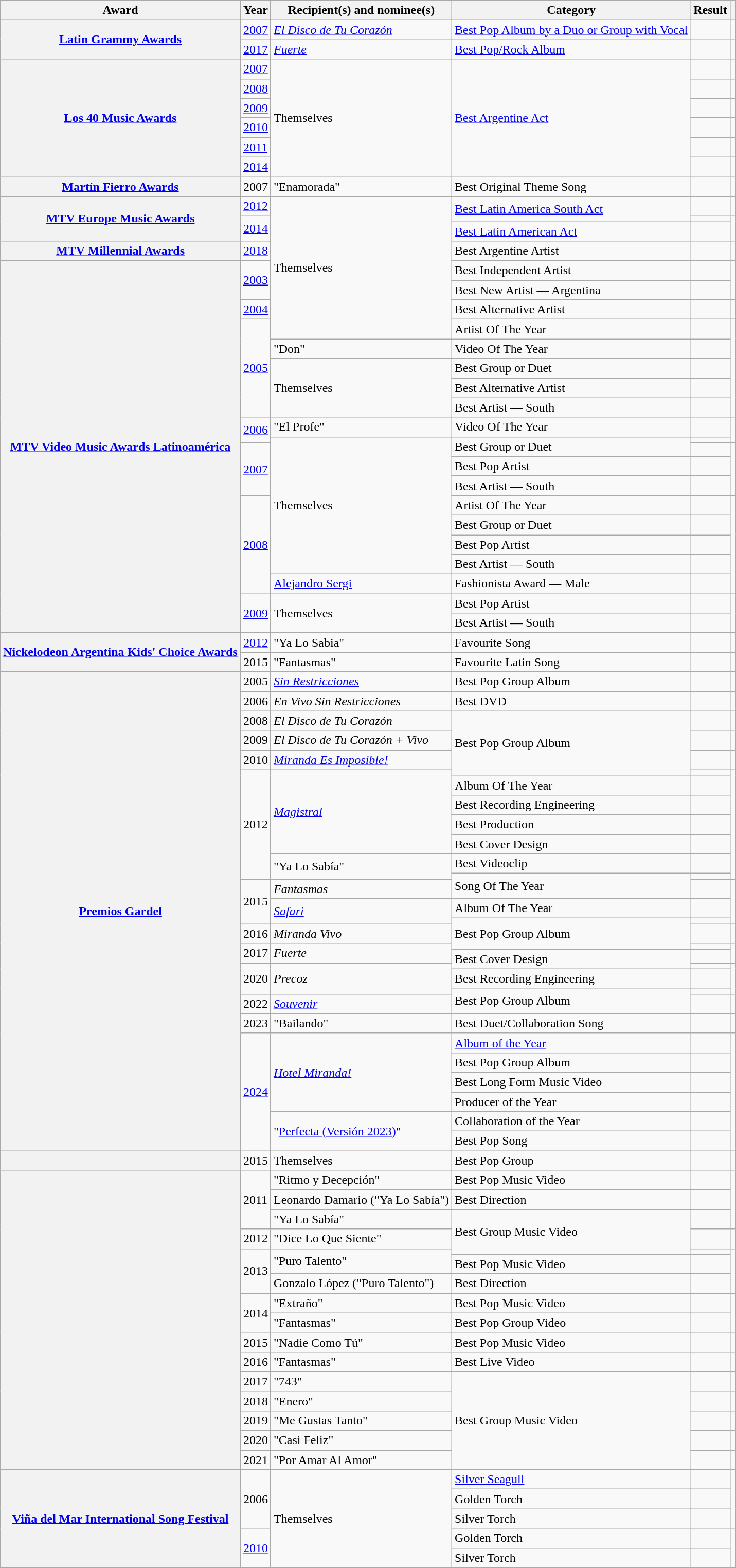<table class="wikitable sortable plainrowheaders">
<tr>
<th scope="col">Award</th>
<th scope="col">Year</th>
<th scope="col">Recipient(s) and nominee(s)</th>
<th scope="col">Category</th>
<th scope="col">Result</th>
<th scope="col" class="unsortable"></th>
</tr>
<tr>
<th rowspan="2" scope="row"><a href='#'>Latin Grammy Awards</a></th>
<td><a href='#'>2007</a></td>
<td><em><a href='#'>El Disco de Tu Corazón</a></em></td>
<td><a href='#'>Best Pop Album by a Duo or Group with Vocal</a></td>
<td></td>
<td style="text-align:center;"></td>
</tr>
<tr>
<td><a href='#'>2017</a></td>
<td><em><a href='#'>Fuerte</a></em></td>
<td><a href='#'>Best Pop/Rock Album</a></td>
<td></td>
<td style="text-align:center;"></td>
</tr>
<tr>
<th rowspan="6" scope="row"><a href='#'>Los 40 Music Awards</a></th>
<td><a href='#'>2007</a></td>
<td rowspan="6">Themselves</td>
<td rowspan="6"><a href='#'>Best Argentine Act</a></td>
<td></td>
<td style="text-align:center;"></td>
</tr>
<tr>
<td><a href='#'>2008</a></td>
<td></td>
<td style="text-align:center;"></td>
</tr>
<tr>
<td><a href='#'>2009</a></td>
<td></td>
<td style="text-align:center;"></td>
</tr>
<tr>
<td><a href='#'>2010</a></td>
<td></td>
<td style="text-align:center;"></td>
</tr>
<tr>
<td><a href='#'>2011</a></td>
<td></td>
<td style="text-align:center;"></td>
</tr>
<tr>
<td><a href='#'>2014</a></td>
<td></td>
<td style="text-align:center;"></td>
</tr>
<tr>
<th rowspan="1" scope="row"><a href='#'>Martín Fierro Awards</a></th>
<td>2007</td>
<td>"Enamorada"</td>
<td>Best Original Theme Song</td>
<td></td>
<td style="text-align:center;"></td>
</tr>
<tr>
<th rowspan="3" scope="row"><a href='#'>MTV Europe Music Awards</a></th>
<td><a href='#'>2012</a></td>
<td rowspan="8">Themselves</td>
<td rowspan="2"><a href='#'>Best Latin America South Act</a></td>
<td></td>
<td style="text-align:center;"></td>
</tr>
<tr>
<td rowspan="2"><a href='#'>2014</a></td>
<td></td>
<td rowspan="2" style="text-align:center;"></td>
</tr>
<tr>
<td><a href='#'>Best Latin American Act</a></td>
<td></td>
</tr>
<tr>
<th scope="row"><a href='#'>MTV Millennial Awards</a></th>
<td><a href='#'>2018</a></td>
<td>Best Argentine Artist</td>
<td></td>
<td style="text-align:center;"></td>
</tr>
<tr>
<th rowspan="20" scope="row"><a href='#'>MTV Video Music Awards Latinoamérica</a></th>
<td rowspan="2"><a href='#'>2003</a></td>
<td>Best Independent Artist</td>
<td></td>
<td rowspan="2" style="text-align:center;"></td>
</tr>
<tr>
<td>Best New Artist — Argentina</td>
<td></td>
</tr>
<tr>
<td><a href='#'>2004</a></td>
<td>Best Alternative Artist</td>
<td></td>
<td style="text-align:center;"></td>
</tr>
<tr>
<td rowspan="5"><a href='#'>2005</a></td>
<td>Artist Of The Year</td>
<td></td>
<td rowspan="5" style="text-align:center;"></td>
</tr>
<tr>
<td>"Don"</td>
<td>Video Of The Year</td>
<td></td>
</tr>
<tr>
<td rowspan="3">Themselves</td>
<td>Best Group or Duet</td>
<td></td>
</tr>
<tr>
<td>Best Alternative Artist</td>
<td></td>
</tr>
<tr>
<td>Best Artist — South</td>
<td></td>
</tr>
<tr>
<td rowspan="2"><a href='#'>2006</a></td>
<td>"El Profe"</td>
<td>Video Of The Year</td>
<td></td>
<td rowspan="2" style="text-align:center;"></td>
</tr>
<tr>
<td rowspan="8">Themselves</td>
<td rowspan="2">Best Group or Duet</td>
<td></td>
</tr>
<tr>
<td rowspan="3"><a href='#'>2007</a></td>
<td></td>
<td rowspan="3" style="text-align:center;"></td>
</tr>
<tr>
<td>Best Pop Artist</td>
<td></td>
</tr>
<tr>
<td>Best Artist — South</td>
<td></td>
</tr>
<tr>
<td rowspan="5"><a href='#'>2008</a></td>
<td>Artist Of The Year</td>
<td></td>
<td rowspan="5" style="text-align:center;"></td>
</tr>
<tr>
<td>Best Group or Duet</td>
<td></td>
</tr>
<tr>
<td>Best Pop Artist</td>
<td></td>
</tr>
<tr>
<td>Best Artist — South</td>
<td></td>
</tr>
<tr>
<td><a href='#'>Alejandro Sergi</a></td>
<td>Fashionista Award — Male</td>
<td></td>
</tr>
<tr>
<td rowspan="2"><a href='#'>2009</a></td>
<td rowspan="2">Themselves</td>
<td>Best Pop Artist</td>
<td></td>
<td rowspan="2" style="text-align:center;"></td>
</tr>
<tr>
<td>Best Artist — South</td>
<td></td>
</tr>
<tr>
<th rowspan="2" scope="row"><a href='#'>Nickelodeon Argentina Kids' Choice Awards</a></th>
<td><a href='#'>2012</a></td>
<td>"Ya Lo Sabia"</td>
<td>Favourite Song</td>
<td></td>
<td style="text-align:center;"></td>
</tr>
<tr>
<td>2015</td>
<td>"Fantasmas"</td>
<td>Favourite Latin Song</td>
<td></td>
<td style="text-align:center;"></td>
</tr>
<tr>
<th rowspan="29" scope="row"><a href='#'>Premios Gardel</a></th>
<td>2005</td>
<td><em><a href='#'>Sin Restricciones</a></em></td>
<td>Best Pop Group Album</td>
<td></td>
<td style="text-align:center;"></td>
</tr>
<tr>
<td>2006</td>
<td><em>En Vivo Sin Restricciones</em></td>
<td>Best DVD</td>
<td></td>
<td style="text-align:center;"></td>
</tr>
<tr>
<td>2008</td>
<td><em>El Disco de Tu Corazón</em></td>
<td rowspan="4">Best Pop Group Album</td>
<td></td>
<td style="text-align:center;"></td>
</tr>
<tr>
<td>2009</td>
<td><em>El Disco de Tu Corazón + Vivo</em></td>
<td></td>
<td style="text-align:center;"></td>
</tr>
<tr>
<td>2010</td>
<td><em><a href='#'>Miranda Es Imposible!</a></em></td>
<td></td>
<td style="text-align:center;"></td>
</tr>
<tr>
<td rowspan="7">2012</td>
<td rowspan="5"><em><a href='#'>Magistral</a></em></td>
<td></td>
<td rowspan="7" style="text-align:center;"></td>
</tr>
<tr>
<td>Album Of The Year</td>
<td></td>
</tr>
<tr>
<td>Best Recording Engineering</td>
<td></td>
</tr>
<tr>
<td>Best Production</td>
<td></td>
</tr>
<tr>
<td>Best Cover Design</td>
<td></td>
</tr>
<tr>
<td rowspan="2">"Ya Lo Sabía"</td>
<td>Best Videoclip</td>
<td></td>
</tr>
<tr>
<td rowspan="2">Song Of The Year</td>
<td></td>
</tr>
<tr>
<td rowspan="3">2015</td>
<td><em>Fantasmas</em></td>
<td></td>
<td rowspan="3" style="text-align:center;"></td>
</tr>
<tr>
<td rowspan="2"><em><a href='#'>Safari</a></em></td>
<td>Album Of The Year</td>
<td></td>
</tr>
<tr>
<td rowspan="3">Best Pop Group Album</td>
<td></td>
</tr>
<tr>
<td>2016</td>
<td><em>Miranda Vivo</em></td>
<td></td>
<td style="text-align:center;"></td>
</tr>
<tr>
<td rowspan="2">2017</td>
<td rowspan="2"><em>Fuerte</em></td>
<td></td>
<td rowspan="2" style="text-align:center;"></td>
</tr>
<tr>
<td rowspan="2">Best Cover Design</td>
<td></td>
</tr>
<tr>
<td rowspan="3">2020</td>
<td rowspan="3"><em>Precoz</em></td>
<td></td>
<td rowspan="3" style="text-align:center;"></td>
</tr>
<tr>
<td>Best Recording Engineering</td>
<td></td>
</tr>
<tr>
<td rowspan="2">Best Pop Group Album</td>
<td></td>
</tr>
<tr>
<td>2022</td>
<td><em><a href='#'>Souvenir</a></em></td>
<td></td>
<td style="text-align:center;"></td>
</tr>
<tr>
<td>2023</td>
<td>"Bailando" </td>
<td>Best Duet/Collaboration Song</td>
<td></td>
<td style="text-align:center;"></td>
</tr>
<tr>
<td rowspan="6"><a href='#'>2024</a></td>
<td rowspan="4"><em><a href='#'>Hotel Miranda!</a></em></td>
<td><a href='#'>Album of the Year</a></td>
<td></td>
<td style="text-align:center;" rowspan="6"></td>
</tr>
<tr>
<td>Best Pop Group Album</td>
<td></td>
</tr>
<tr>
<td>Best Long Form Music Video</td>
<td></td>
</tr>
<tr>
<td>Producer of the Year</td>
<td></td>
</tr>
<tr>
<td rowspan="2">"<a href='#'>Perfecta (Versión 2023)</a>" </td>
<td>Collaboration of the Year</td>
<td></td>
</tr>
<tr>
<td>Best Pop Song</td>
<td></td>
</tr>
<tr>
<th scope="row"></th>
<td>2015</td>
<td>Themselves</td>
<td>Best Pop Group</td>
<td></td>
<td style="text-align:center;"></td>
</tr>
<tr>
<th rowspan="16" scope="row"></th>
<td rowspan="3">2011</td>
<td>"Ritmo y Decepción"</td>
<td>Best Pop Music Video</td>
<td></td>
<td rowspan="3" style="text-align:center;"></td>
</tr>
<tr>
<td>Leonardo Damario ("Ya Lo Sabía")</td>
<td>Best Direction</td>
<td></td>
</tr>
<tr>
<td>"Ya Lo Sabía"</td>
<td rowspan="3">Best Group Music Video</td>
<td></td>
</tr>
<tr>
<td>2012</td>
<td>"Dice Lo Que Siente"</td>
<td></td>
<td style="text-align:center;"></td>
</tr>
<tr>
<td rowspan="3">2013</td>
<td rowspan="2">"Puro Talento"</td>
<td></td>
<td rowspan="3" style="text-align:center;"></td>
</tr>
<tr>
<td>Best Pop Music Video</td>
<td></td>
</tr>
<tr>
<td>Gonzalo López ("Puro Talento")</td>
<td>Best Direction</td>
<td></td>
</tr>
<tr>
<td rowspan="2">2014</td>
<td>"Extraño"</td>
<td>Best Pop Music Video</td>
<td></td>
<td rowspan="2" style="text-align:center;"></td>
</tr>
<tr>
<td>"Fantasmas"</td>
<td>Best Pop Group Video</td>
<td></td>
</tr>
<tr>
<td>2015</td>
<td>"Nadie Como Tú"</td>
<td>Best Pop Music Video</td>
<td></td>
<td style="text-align:center;"></td>
</tr>
<tr>
<td>2016</td>
<td>"Fantasmas"</td>
<td>Best Live Video</td>
<td></td>
<td style="text-align:center;"></td>
</tr>
<tr>
<td>2017</td>
<td>"743"</td>
<td rowspan="5">Best Group Music Video</td>
<td></td>
<td style="text-align:center;"></td>
</tr>
<tr>
<td>2018</td>
<td>"Enero"</td>
<td></td>
<td style="text-align:center;"></td>
</tr>
<tr>
<td>2019</td>
<td>"Me Gustas Tanto"</td>
<td></td>
<td style="text-align:center;"></td>
</tr>
<tr>
<td>2020</td>
<td>"Casi Feliz"</td>
<td></td>
<td style="text-align:center;"></td>
</tr>
<tr>
<td>2021</td>
<td>"Por Amar Al Amor"</td>
<td></td>
<td style="text-align:center;"></td>
</tr>
<tr>
<th rowspan="5" scope="row"><a href='#'>Viña del Mar International Song Festival</a></th>
<td rowspan="3">2006</td>
<td rowspan="5">Themselves</td>
<td><a href='#'>Silver Seagull</a></td>
<td></td>
<td rowspan="3" style="text-align:center;"></td>
</tr>
<tr>
<td>Golden Torch</td>
<td></td>
</tr>
<tr>
<td>Silver Torch</td>
<td></td>
</tr>
<tr>
<td rowspan="2"><a href='#'>2010</a></td>
<td>Golden Torch</td>
<td></td>
<td rowspan="2" style="text-align:center;"></td>
</tr>
<tr>
<td>Silver Torch</td>
<td></td>
</tr>
</table>
